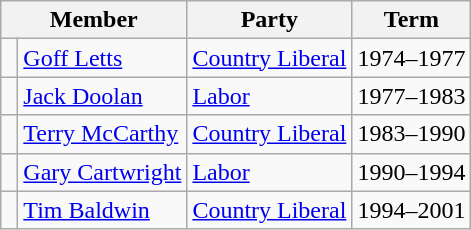<table class="wikitable">
<tr>
<th colspan="2">Member</th>
<th>Party</th>
<th>Term</th>
</tr>
<tr>
<td> </td>
<td><a href='#'>Goff Letts</a></td>
<td><a href='#'>Country Liberal</a></td>
<td>1974–1977</td>
</tr>
<tr>
<td> </td>
<td><a href='#'>Jack Doolan</a></td>
<td><a href='#'>Labor</a></td>
<td>1977–1983</td>
</tr>
<tr>
<td> </td>
<td><a href='#'>Terry McCarthy</a></td>
<td><a href='#'>Country Liberal</a></td>
<td>1983–1990</td>
</tr>
<tr>
<td> </td>
<td><a href='#'>Gary Cartwright</a></td>
<td><a href='#'>Labor</a></td>
<td>1990–1994</td>
</tr>
<tr>
<td> </td>
<td><a href='#'>Tim Baldwin</a></td>
<td><a href='#'>Country Liberal</a></td>
<td>1994–2001</td>
</tr>
</table>
